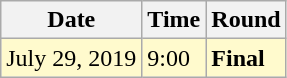<table class="wikitable">
<tr>
<th>Date</th>
<th>Time</th>
<th>Round</th>
</tr>
<tr style=background:lemonchiffon>
<td>July 29, 2019</td>
<td>9:00</td>
<td><strong>Final</strong></td>
</tr>
</table>
